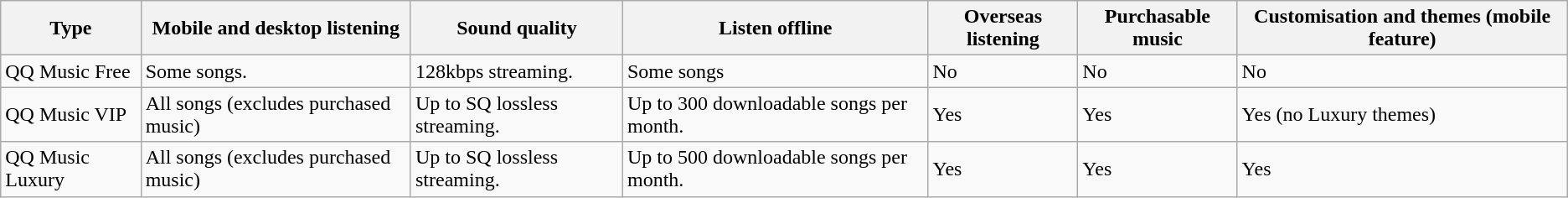<table class="wikitable">
<tr>
<th>Type</th>
<th>Mobile and desktop listening</th>
<th>Sound quality</th>
<th>Listen offline</th>
<th>Overseas listening</th>
<th><strong>Purchasable music</strong></th>
<th>Customisation and themes (mobile feature)</th>
</tr>
<tr>
<td>QQ Music Free</td>
<td>Some songs.</td>
<td>128kbps streaming.</td>
<td>Some songs</td>
<td>No</td>
<td>No</td>
<td>No</td>
</tr>
<tr>
<td>QQ Music VIP</td>
<td>All songs (excludes purchased music)</td>
<td>Up to SQ lossless streaming.</td>
<td>Up to 300 downloadable songs per month.</td>
<td>Yes</td>
<td>Yes</td>
<td>Yes (no Luxury themes)</td>
</tr>
<tr>
<td>QQ Music Luxury</td>
<td>All songs (excludes purchased music)</td>
<td>Up to SQ lossless streaming.</td>
<td>Up to 500 downloadable songs per month.</td>
<td>Yes</td>
<td>Yes</td>
<td>Yes</td>
</tr>
</table>
